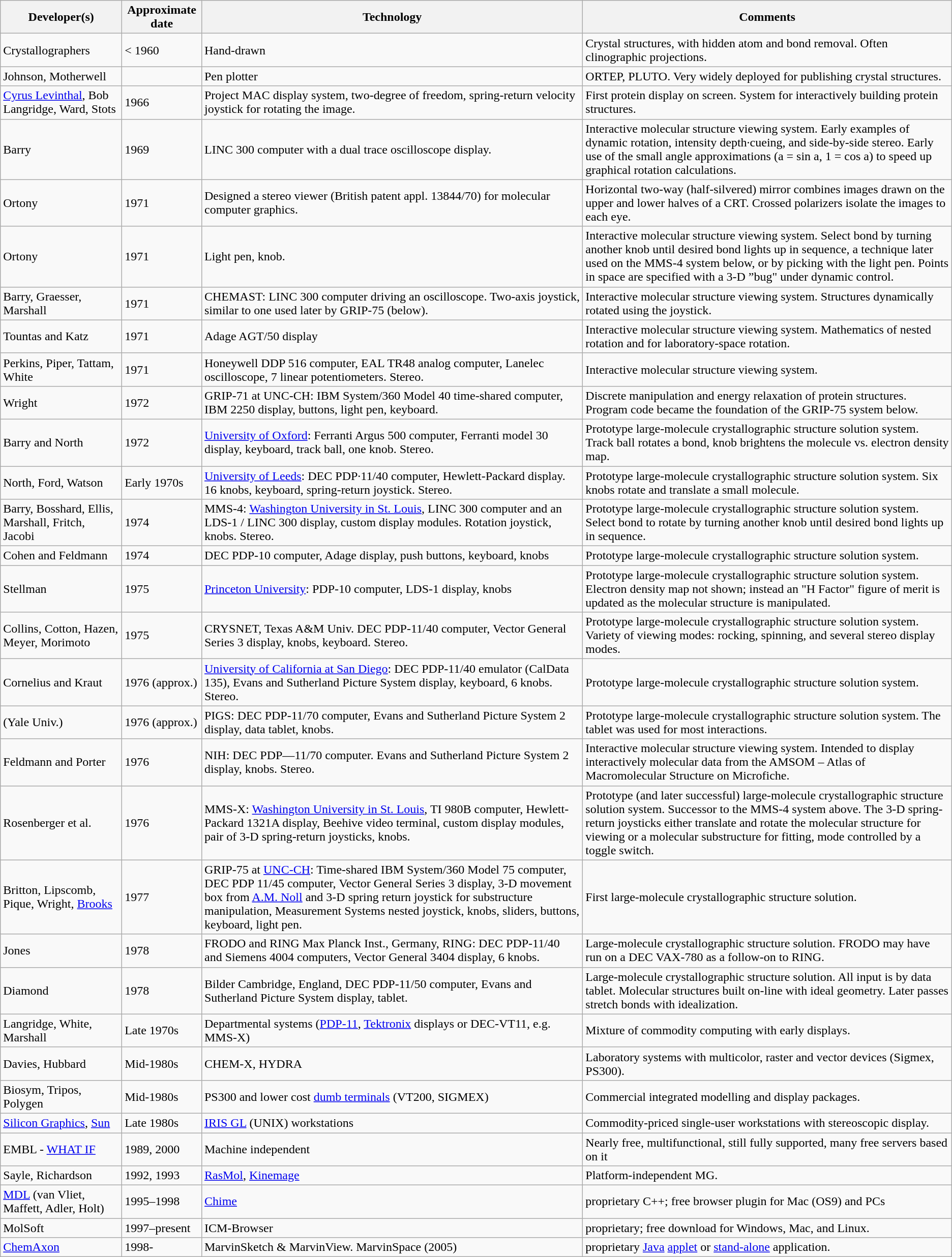<table class="wikitable sortable">
<tr>
<th>Developer(s)</th>
<th>Approximate date</th>
<th>Technology</th>
<th>Comments</th>
</tr>
<tr>
<td>Crystallographers</td>
<td>< 1960</td>
<td>Hand-drawn</td>
<td>Crystal structures, with hidden atom and bond removal. Often clinographic projections.</td>
</tr>
<tr>
<td>Johnson, Motherwell</td>
<td></td>
<td>Pen plotter</td>
<td>ORTEP, PLUTO. Very widely deployed for publishing crystal structures.</td>
</tr>
<tr>
<td><a href='#'>Cyrus Levinthal</a>, Bob Langridge, Ward, Stots</td>
<td>1966</td>
<td>Project MAC display system, two-degree of freedom, spring-return velocity joystick for rotating the image.</td>
<td>First protein display on screen.  System for interactively building protein structures.</td>
</tr>
<tr>
<td>Barry</td>
<td>1969</td>
<td>LINC 300 computer with a dual trace oscilloscope display.</td>
<td>Interactive molecular structure viewing system. Early examples of dynamic rotation, intensity depth·cueing, and side-by-side stereo. Early use of the small angle approximations (a = sin a, 1 = cos a) to speed up graphical rotation calculations.</td>
</tr>
<tr>
<td>Ortony</td>
<td>1971</td>
<td>Designed a stereo viewer (British patent appl. 13844/70) for molecular computer graphics.</td>
<td>Horizontal two-way (half-silvered) mirror combines images drawn on the upper and lower halves of a CRT. Crossed polarizers isolate the images to each eye.</td>
</tr>
<tr>
<td>Ortony</td>
<td>1971</td>
<td>Light pen, knob.</td>
<td>Interactive molecular structure viewing system. Select bond by turning another knob until desired bond lights up in sequence, a technique later used on the MMS-4 system below, or by picking with the light pen.  Points in space are specified with a 3-D ”bug" under dynamic control.</td>
</tr>
<tr>
<td>Barry, Graesser, Marshall</td>
<td>1971</td>
<td>CHEMAST: LINC 300 computer driving an oscilloscope. Two-axis joystick, similar to one used later by GRIP-75 (below).</td>
<td>Interactive molecular structure viewing system. Structures dynamically rotated using the joystick.</td>
</tr>
<tr>
<td>Tountas and Katz</td>
<td>1971</td>
<td>Adage AGT/50 display</td>
<td>Interactive molecular structure viewing system.  Mathematics of nested rotation and for laboratory-space rotation.</td>
</tr>
<tr>
<td>Perkins, Piper, Tattam, White</td>
<td>1971</td>
<td>Honeywell DDP 516 computer, EAL TR48 analog computer, Lanelec oscilloscope, 7 linear potentiometers. Stereo.</td>
<td>Interactive molecular structure viewing system.</td>
</tr>
<tr>
<td>Wright</td>
<td>1972</td>
<td>GRIP-71 at UNC-CH: IBM System/360 Model 40 time-shared computer, IBM 2250 display, buttons, light pen, keyboard.</td>
<td>Discrete manipulation and energy relaxation of protein structures.  Program code became the foundation of the GRIP-75 system below.</td>
</tr>
<tr>
<td>Barry and North</td>
<td>1972</td>
<td><a href='#'>University of Oxford</a>: Ferranti Argus 500 computer, Ferranti model 30 display, keyboard, track ball, one knob.  Stereo.</td>
<td>Prototype large-molecule crystallographic structure solution system.  Track ball rotates a bond, knob brightens the molecule vs. electron density map.</td>
</tr>
<tr>
<td>North, Ford, Watson</td>
<td>Early 1970s</td>
<td><a href='#'>University of Leeds</a>:  DEC PDP·11/40 computer, Hewlett-Packard display. 16 knobs, keyboard, spring-return joystick.  Stereo.</td>
<td>Prototype large-molecule crystallographic structure solution system. Six knobs rotate and translate a small molecule.</td>
</tr>
<tr>
<td>Barry, Bosshard, Ellis, Marshall, Fritch, Jacobi</td>
<td>1974</td>
<td>MMS-4: <a href='#'>Washington University in St. Louis</a>, LINC 300 computer and an LDS-1 / LINC 300 display, custom display modules. Rotation joystick, knobs.  Stereo.</td>
<td>Prototype large-molecule crystallographic structure solution system. Select bond to rotate by turning another knob until desired bond lights up in sequence.</td>
</tr>
<tr>
<td>Cohen and Feldmann</td>
<td>1974</td>
<td>DEC PDP-10 computer, Adage display, push buttons, keyboard, knobs</td>
<td>Prototype large-molecule crystallographic structure solution system.</td>
</tr>
<tr>
<td>Stellman</td>
<td>1975</td>
<td><a href='#'>Princeton University</a>: PDP-10 computer, LDS-1 display, knobs</td>
<td>Prototype large-molecule crystallographic structure solution system. Electron density map not shown; instead an "H Factor" figure of merit is updated as the molecular structure is manipulated.</td>
</tr>
<tr>
<td>Collins, Cotton, Hazen, Meyer, Morimoto</td>
<td>1975</td>
<td>CRYSNET, Texas A&M Univ. DEC PDP-11/40 computer, Vector General Series 3 display, knobs, keyboard.  Stereo.</td>
<td>Prototype large-molecule crystallographic structure solution system. Variety of viewing modes: rocking, spinning, and several stereo display modes.</td>
</tr>
<tr>
<td>Cornelius and Kraut</td>
<td>1976 (approx.)</td>
<td><a href='#'>University of California at San Diego</a>:  DEC PDP-11/40 emulator (CalData 135), Evans and Sutherland Picture System display, keyboard, 6 knobs. Stereo.</td>
<td>Prototype large-molecule crystallographic structure solution system.</td>
</tr>
<tr>
<td>(Yale Univ.)</td>
<td>1976 (approx.)</td>
<td>PIGS: DEC PDP-11/70 computer, Evans and Sutherland Picture System 2 display, data tablet, knobs.</td>
<td>Prototype large-molecule crystallographic structure solution system. The tablet was used for most interactions.</td>
</tr>
<tr>
<td>Feldmann and Porter</td>
<td>1976</td>
<td>NIH: DEC PDP—11/70 computer. Evans and Sutherland Picture System 2 display, knobs. Stereo.</td>
<td>Interactive molecular structure viewing system. Intended to display interactively molecular data from the AMSOM – Atlas of Macromolecular Structure on Microfiche.</td>
</tr>
<tr>
<td>Rosenberger et al.</td>
<td>1976</td>
<td>MMS-X: <a href='#'>Washington University in St. Louis</a>, TI 980B computer, Hewlett-Packard 1321A display, Beehive video terminal, custom display modules, pair of 3-D spring-return joysticks, knobs.</td>
<td>Prototype (and later successful) large-molecule crystallographic structure solution system. Successor to the MMS-4 system above. The 3-D spring-return joysticks either translate and rotate the molecular structure for viewing or a molecular substructure for fitting, mode controlled by a toggle switch.</td>
</tr>
<tr>
<td>Britton, Lipscomb, Pique, Wright, <a href='#'>Brooks</a></td>
<td>1977</td>
<td>GRIP-75 at <a href='#'>UNC-CH</a>: Time-shared IBM System/360 Model 75 computer, DEC PDP 11/45 computer, Vector General Series 3 display, 3-D movement box from <a href='#'>A.M. Noll</a> and 3-D spring return joystick for substructure manipulation, Measurement Systems nested joystick, knobs, sliders, buttons, keyboard, light pen.</td>
<td>First large-molecule crystallographic structure solution.</td>
</tr>
<tr>
<td>Jones</td>
<td>1978</td>
<td>FRODO and RING Max Planck Inst., Germany, RING: DEC PDP-11/40 and Siemens 4004 computers, Vector General 3404 display, 6 knobs.</td>
<td>Large-molecule crystallographic structure solution.  FRODO may have run on a DEC VAX-780 as a follow-on to RING.</td>
</tr>
<tr>
<td>Diamond</td>
<td>1978</td>
<td>Bilder Cambridge, England, DEC PDP-11/50 computer, Evans and Sutherland Picture System display, tablet.</td>
<td>Large-molecule crystallographic structure solution.  All input is by data tablet. Molecular structures built on-line with ideal geometry.  Later passes stretch bonds with idealization.</td>
</tr>
<tr>
<td>Langridge, White, Marshall</td>
<td>Late 1970s</td>
<td>Departmental systems (<a href='#'>PDP-11</a>, <a href='#'>Tektronix</a> displays or DEC-VT11, e.g. MMS-X)</td>
<td>Mixture of commodity computing with early displays.</td>
</tr>
<tr>
<td>Davies, Hubbard</td>
<td>Mid-1980s</td>
<td>CHEM-X, HYDRA</td>
<td>Laboratory systems with multicolor, raster and vector devices (Sigmex, PS300).</td>
</tr>
<tr>
<td>Biosym, Tripos, Polygen</td>
<td>Mid-1980s</td>
<td>PS300 and lower cost <a href='#'>dumb terminals</a> (VT200, SIGMEX)</td>
<td>Commercial integrated modelling and display packages.</td>
</tr>
<tr>
<td><a href='#'>Silicon Graphics</a>, <a href='#'>Sun</a></td>
<td>Late 1980s</td>
<td><a href='#'>IRIS GL</a> (UNIX) workstations</td>
<td>Commodity-priced single-user workstations with stereoscopic display.</td>
</tr>
<tr>
<td>EMBL - <a href='#'>WHAT IF</a></td>
<td>1989, 2000</td>
<td>Machine independent</td>
<td>Nearly free, multifunctional, still fully supported, many free servers based on it</td>
</tr>
<tr>
<td>Sayle, Richardson</td>
<td>1992, 1993</td>
<td><a href='#'>RasMol</a>, <a href='#'>Kinemage</a></td>
<td>Platform-independent MG.</td>
</tr>
<tr>
<td><a href='#'>MDL</a> (van Vliet, Maffett, Adler, Holt)</td>
<td>1995–1998</td>
<td><a href='#'>Chime</a></td>
<td>proprietary C++; free browser plugin for Mac (OS9) and PCs</td>
</tr>
<tr>
<td>MolSoft</td>
<td>1997–present</td>
<td>ICM-Browser</td>
<td>proprietary; free download for Windows, Mac, and Linux.</td>
</tr>
<tr>
<td><a href='#'>ChemAxon</a></td>
<td>1998-</td>
<td>MarvinSketch & MarvinView. MarvinSpace (2005)</td>
<td>proprietary <a href='#'>Java</a> <a href='#'>applet</a> or <a href='#'>stand-alone</a> application.</td>
</tr>
</table>
